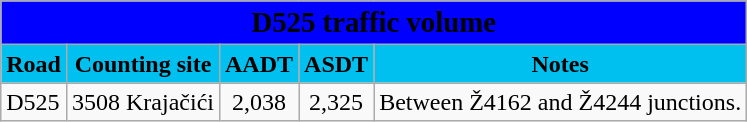<table class="wikitable">
<tr>
<td colspan=5 bgcolor=blue align=center style=margin-top:15><span><big><strong>D525 traffic volume</strong></big></span></td>
</tr>
<tr>
<td align=center bgcolor=00c0f0><strong>Road</strong></td>
<td align=center bgcolor=00c0f0><strong>Counting site</strong></td>
<td align=center bgcolor=00c0f0><strong>AADT</strong></td>
<td align=center bgcolor=00c0f0><strong>ASDT</strong></td>
<td align=center bgcolor=00c0f0><strong>Notes</strong></td>
</tr>
<tr>
<td> D525</td>
<td>3508 Krajačići</td>
<td align=center>2,038</td>
<td align=center>2,325</td>
<td>Between Ž4162 and Ž4244 junctions.</td>
</tr>
</table>
